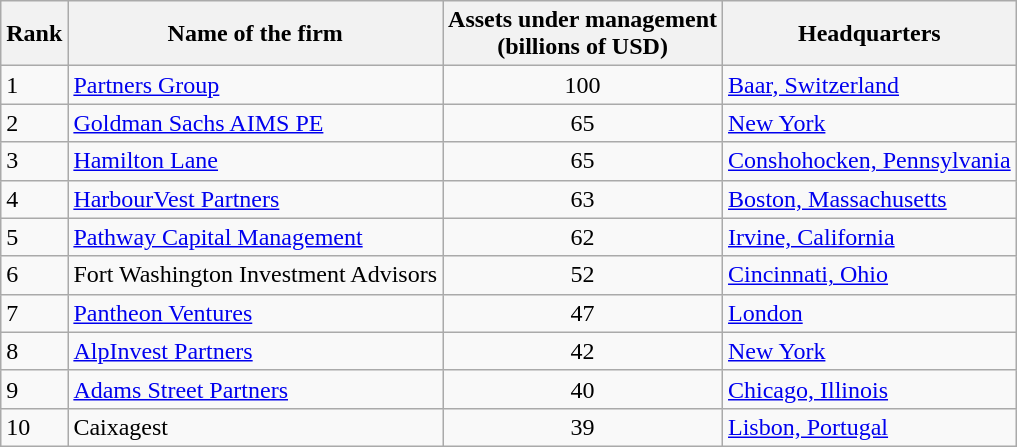<table class="wikitable sortable">
<tr>
<th><strong>Rank</strong></th>
<th><strong>Name of the firm</strong></th>
<th><strong>Assets under management <br>(billions of USD)</strong></th>
<th><strong>Headquarters</strong></th>
</tr>
<tr>
<td>1</td>
<td><a href='#'>Partners Group</a></td>
<td align="center">100</td>
<td> <a href='#'>Baar, Switzerland</a></td>
</tr>
<tr>
<td>2</td>
<td><a href='#'>Goldman Sachs AIMS PE</a></td>
<td align="center">65</td>
<td>  <a href='#'>New York</a></td>
</tr>
<tr>
<td>3</td>
<td><a href='#'>Hamilton Lane</a></td>
<td align="center">65</td>
<td>  <a href='#'>Conshohocken, Pennsylvania</a></td>
</tr>
<tr>
<td>4</td>
<td><a href='#'>HarbourVest Partners</a></td>
<td align="center">63</td>
<td>  <a href='#'>Boston, Massachusetts</a></td>
</tr>
<tr>
<td>5</td>
<td><a href='#'>Pathway Capital Management</a></td>
<td align="center">62</td>
<td>  <a href='#'>Irvine, California</a></td>
</tr>
<tr>
<td>6</td>
<td>Fort Washington Investment Advisors</td>
<td align="center">52</td>
<td>  <a href='#'>Cincinnati, Ohio</a></td>
</tr>
<tr>
<td>7</td>
<td><a href='#'>Pantheon Ventures</a></td>
<td align="center">47</td>
<td>  <a href='#'>London</a></td>
</tr>
<tr>
<td>8</td>
<td><a href='#'>AlpInvest Partners</a></td>
<td align="center">42</td>
<td>  <a href='#'>New York</a></td>
</tr>
<tr>
<td>9</td>
<td><a href='#'>Adams Street Partners</a></td>
<td align="center">40</td>
<td>  <a href='#'>Chicago, Illinois</a></td>
</tr>
<tr>
<td>10</td>
<td>Caixagest</td>
<td align="center">39</td>
<td>  <a href='#'>Lisbon, Portugal</a></td>
</tr>
</table>
